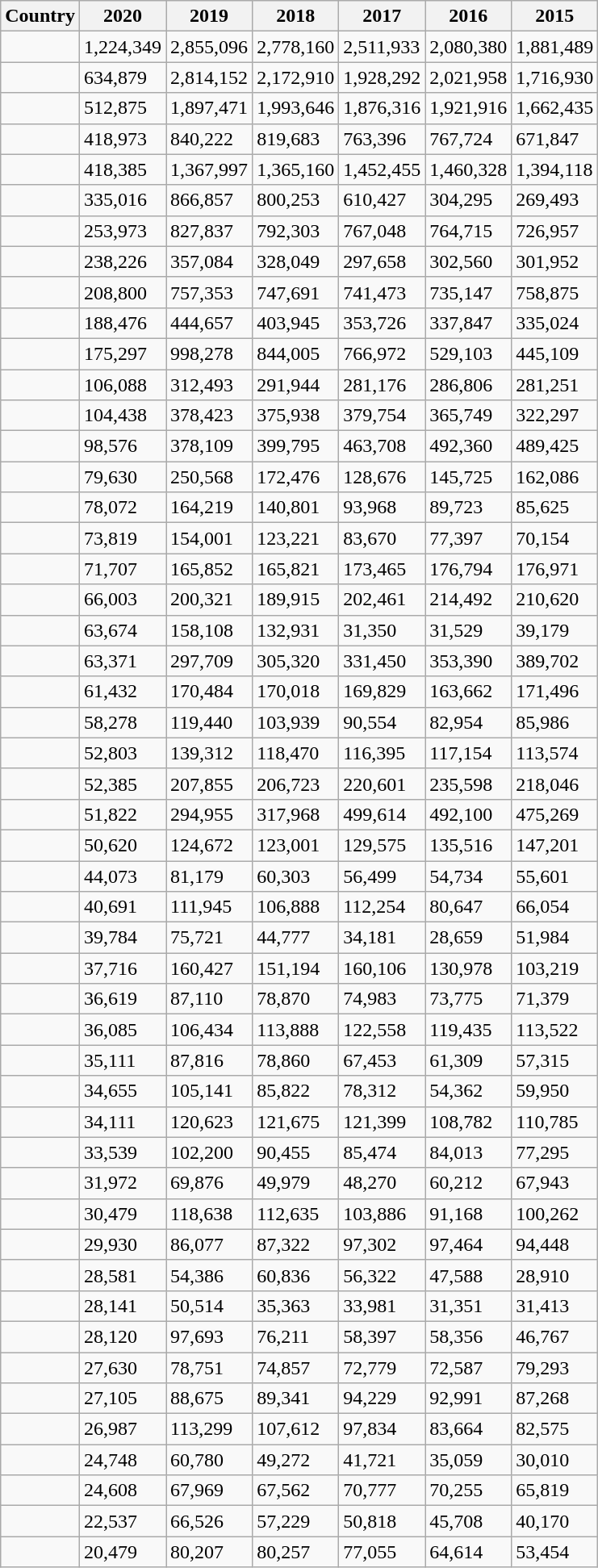<table class="wikitable sortable static-row-numbers static-row-header-hash">
<tr>
<th>Country</th>
<th>2020</th>
<th>2019</th>
<th>2018</th>
<th>2017</th>
<th>2016</th>
<th>2015</th>
</tr>
<tr>
<td></td>
<td>1,224,349</td>
<td>2,855,096</td>
<td>2,778,160</td>
<td>2,511,933</td>
<td>2,080,380</td>
<td>1,881,489</td>
</tr>
<tr>
<td></td>
<td>634,879</td>
<td>2,814,152</td>
<td>2,172,910</td>
<td>1,928,292</td>
<td>2,021,958</td>
<td>1,716,930</td>
</tr>
<tr>
<td></td>
<td>512,875</td>
<td>1,897,471</td>
<td>1,993,646</td>
<td>1,876,316</td>
<td>1,921,916</td>
<td>1,662,435</td>
</tr>
<tr>
<td></td>
<td>418,973</td>
<td>840,222</td>
<td>819,683</td>
<td>763,396</td>
<td>767,724</td>
<td>671,847</td>
</tr>
<tr>
<td></td>
<td>418,385</td>
<td>1,367,997</td>
<td>1,365,160</td>
<td>1,452,455</td>
<td>1,460,328</td>
<td>1,394,118</td>
</tr>
<tr>
<td></td>
<td>335,016</td>
<td>866,857</td>
<td>800,253</td>
<td>610,427</td>
<td>304,295</td>
<td>269,493</td>
</tr>
<tr>
<td></td>
<td>253,973</td>
<td>827,837</td>
<td>792,303</td>
<td>767,048</td>
<td>764,715</td>
<td>726,957</td>
</tr>
<tr>
<td></td>
<td>238,226</td>
<td>357,084</td>
<td>328,049</td>
<td>297,658</td>
<td>302,560</td>
<td>301,952</td>
</tr>
<tr>
<td></td>
<td>208,800</td>
<td>757,353</td>
<td>747,691</td>
<td>741,473</td>
<td>735,147</td>
<td>758,875</td>
</tr>
<tr>
<td></td>
<td>188,476</td>
<td>444,657</td>
<td>403,945</td>
<td>353,726</td>
<td>337,847</td>
<td>335,024</td>
</tr>
<tr>
<td></td>
<td>175,297</td>
<td>998,278</td>
<td>844,005</td>
<td>766,972</td>
<td>529,103</td>
<td>445,109</td>
</tr>
<tr>
<td></td>
<td>106,088</td>
<td>312,493</td>
<td>291,944</td>
<td>281,176</td>
<td>286,806</td>
<td>281,251</td>
</tr>
<tr>
<td></td>
<td>104,438</td>
<td>378,423</td>
<td>375,938</td>
<td>379,754</td>
<td>365,749</td>
<td>322,297</td>
</tr>
<tr>
<td></td>
<td>98,576</td>
<td>378,109</td>
<td>399,795</td>
<td>463,708</td>
<td>492,360</td>
<td>489,425</td>
</tr>
<tr>
<td></td>
<td>79,630</td>
<td>250,568</td>
<td>172,476</td>
<td>128,676</td>
<td>145,725</td>
<td>162,086</td>
</tr>
<tr>
<td></td>
<td>78,072</td>
<td>164,219</td>
<td>140,801</td>
<td>93,968</td>
<td>89,723</td>
<td>85,625</td>
</tr>
<tr>
<td></td>
<td>73,819</td>
<td>154,001</td>
<td>123,221</td>
<td>83,670</td>
<td>77,397</td>
<td>70,154</td>
</tr>
<tr>
<td></td>
<td>71,707</td>
<td>165,852</td>
<td>165,821</td>
<td>173,465</td>
<td>176,794</td>
<td>176,971</td>
</tr>
<tr>
<td></td>
<td>66,003</td>
<td>200,321</td>
<td>189,915</td>
<td>202,461</td>
<td>214,492</td>
<td>210,620</td>
</tr>
<tr>
<td></td>
<td>63,674</td>
<td>158,108</td>
<td>132,931</td>
<td>31,350</td>
<td>31,529</td>
<td>39,179</td>
</tr>
<tr>
<td></td>
<td>63,371</td>
<td>297,709</td>
<td>305,320</td>
<td>331,450</td>
<td>353,390</td>
<td>389,702</td>
</tr>
<tr>
<td></td>
<td>61,432</td>
<td>170,484</td>
<td>170,018</td>
<td>169,829</td>
<td>163,662</td>
<td>171,496</td>
</tr>
<tr>
<td></td>
<td>58,278</td>
<td>119,440</td>
<td>103,939</td>
<td>90,554</td>
<td>82,954</td>
<td>85,986</td>
</tr>
<tr>
<td></td>
<td>52,803</td>
<td>139,312</td>
<td>118,470</td>
<td>116,395</td>
<td>117,154</td>
<td>113,574</td>
</tr>
<tr>
<td></td>
<td>52,385</td>
<td>207,855</td>
<td>206,723</td>
<td>220,601</td>
<td>235,598</td>
<td>218,046</td>
</tr>
<tr>
<td></td>
<td>51,822</td>
<td>294,955</td>
<td>317,968</td>
<td>499,614</td>
<td>492,100</td>
<td>475,269</td>
</tr>
<tr>
<td></td>
<td>50,620</td>
<td>124,672</td>
<td>123,001</td>
<td>129,575</td>
<td>135,516</td>
<td>147,201</td>
</tr>
<tr>
<td></td>
<td>44,073</td>
<td>81,179</td>
<td>60,303</td>
<td>56,499</td>
<td>54,734</td>
<td>55,601</td>
</tr>
<tr>
<td></td>
<td>40,691</td>
<td>111,945</td>
<td>106,888</td>
<td>112,254</td>
<td>80,647</td>
<td>66,054</td>
</tr>
<tr>
<td></td>
<td>39,784</td>
<td>75,721</td>
<td>44,777</td>
<td>34,181</td>
<td>28,659</td>
<td>51,984</td>
</tr>
<tr>
<td></td>
<td>37,716</td>
<td>160,427</td>
<td>151,194</td>
<td>160,106</td>
<td>130,978</td>
<td>103,219</td>
</tr>
<tr>
<td></td>
<td>36,619</td>
<td>87,110</td>
<td>78,870</td>
<td>74,983</td>
<td>73,775</td>
<td>71,379</td>
</tr>
<tr>
<td></td>
<td>36,085</td>
<td>106,434</td>
<td>113,888</td>
<td>122,558</td>
<td>119,435</td>
<td>113,522</td>
</tr>
<tr>
<td></td>
<td>35,111</td>
<td>87,816</td>
<td>78,860</td>
<td>67,453</td>
<td>61,309</td>
<td>57,315</td>
</tr>
<tr>
<td></td>
<td>34,655</td>
<td>105,141</td>
<td>85,822</td>
<td>78,312</td>
<td>54,362</td>
<td>59,950</td>
</tr>
<tr>
<td></td>
<td>34,111</td>
<td>120,623</td>
<td>121,675</td>
<td>121,399</td>
<td>108,782</td>
<td>110,785</td>
</tr>
<tr>
<td></td>
<td>33,539</td>
<td>102,200</td>
<td>90,455</td>
<td>85,474</td>
<td>84,013</td>
<td>77,295</td>
</tr>
<tr>
<td></td>
<td>31,972</td>
<td>69,876</td>
<td>49,979</td>
<td>48,270</td>
<td>60,212</td>
<td>67,943</td>
</tr>
<tr>
<td></td>
<td>30,479</td>
<td>118,638</td>
<td>112,635</td>
<td>103,886</td>
<td>91,168</td>
<td>100,262</td>
</tr>
<tr>
<td></td>
<td>29,930</td>
<td>86,077</td>
<td>87,322</td>
<td>97,302</td>
<td>97,464</td>
<td>94,448</td>
</tr>
<tr>
<td></td>
<td>28,581</td>
<td>54,386</td>
<td>60,836</td>
<td>56,322</td>
<td>47,588</td>
<td>28,910</td>
</tr>
<tr>
<td></td>
<td>28,141</td>
<td>50,514</td>
<td>35,363</td>
<td>33,981</td>
<td>31,351</td>
<td>31,413</td>
</tr>
<tr>
<td></td>
<td>28,120</td>
<td>97,693</td>
<td>76,211</td>
<td>58,397</td>
<td>58,356</td>
<td>46,767</td>
</tr>
<tr>
<td></td>
<td>27,630</td>
<td>78,751</td>
<td>74,857</td>
<td>72,779</td>
<td>72,587</td>
<td>79,293</td>
</tr>
<tr>
<td></td>
<td>27,105</td>
<td>88,675</td>
<td>89,341</td>
<td>94,229</td>
<td>92,991</td>
<td>87,268</td>
</tr>
<tr>
<td></td>
<td>26,987</td>
<td>113,299</td>
<td>107,612</td>
<td>97,834</td>
<td>83,664</td>
<td>82,575</td>
</tr>
<tr>
<td></td>
<td>24,748</td>
<td>60,780</td>
<td>49,272</td>
<td>41,721</td>
<td>35,059</td>
<td>30,010</td>
</tr>
<tr>
<td></td>
<td>24,608</td>
<td>67,969</td>
<td>67,562</td>
<td>70,777</td>
<td>70,255</td>
<td>65,819</td>
</tr>
<tr>
<td></td>
<td>22,537</td>
<td>66,526</td>
<td>57,229</td>
<td>50,818</td>
<td>45,708</td>
<td>40,170</td>
</tr>
<tr>
<td></td>
<td>20,479</td>
<td>80,207</td>
<td>80,257</td>
<td>77,055</td>
<td>64,614</td>
<td>53,454</td>
</tr>
</table>
